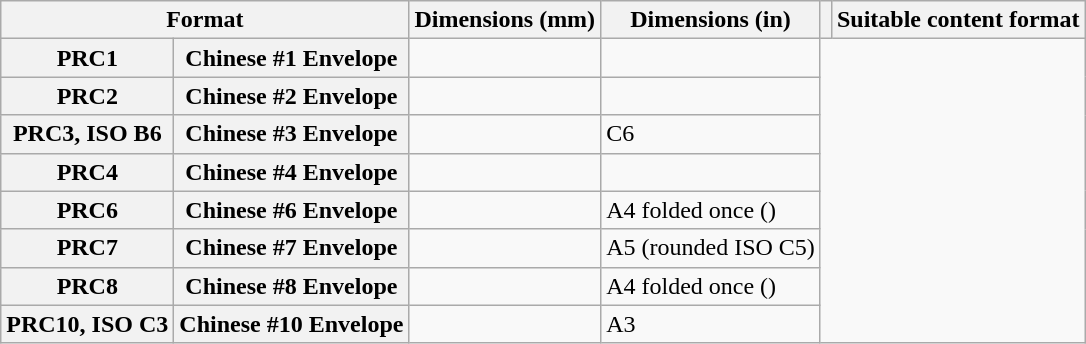<table class="wikitable sortable">
<tr>
<th colspan=2>Format</th>
<th>Dimensions (mm)</th>
<th>Dimensions (in)</th>
<th></th>
<th>Suitable content format</th>
</tr>
<tr>
<th>PRC1</th>
<th>Chinese #1 Envelope</th>
<td></td>
<td></td>
</tr>
<tr>
<th>PRC2</th>
<th>Chinese #2 Envelope</th>
<td> </td>
<td></td>
</tr>
<tr>
<th>PRC3, ISO B6</th>
<th>Chinese #3 Envelope</th>
<td></td>
<td>C6</td>
</tr>
<tr>
<th>PRC4</th>
<th>Chinese #4 Envelope</th>
<td></td>
<td></td>
</tr>
<tr>
<th>PRC6</th>
<th>Chinese #6 Envelope</th>
<td></td>
<td>A4 folded once ()</td>
</tr>
<tr>
<th>PRC7</th>
<th>Chinese #7 Envelope</th>
<td></td>
<td>A5 (rounded ISO C5)</td>
</tr>
<tr>
<th>PRC8</th>
<th>Chinese #8 Envelope</th>
<td></td>
<td>A4 folded once ()</td>
</tr>
<tr>
<th>PRC10, ISO C3</th>
<th>Chinese #10 Envelope</th>
<td></td>
<td>A3</td>
</tr>
</table>
